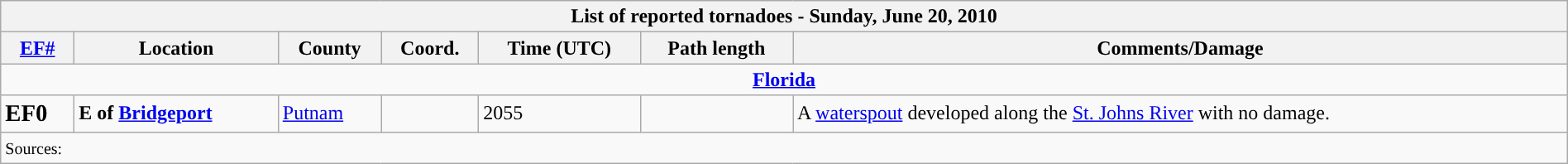<table class="wikitable collapsible" width="100%">
<tr>
<th colspan="7">List of reported tornadoes - Sunday, June 20, 2010</th>
</tr>
<tr>
<th><a href='#'>EF#</a></th>
<th>Location</th>
<th>County</th>
<th>Coord.</th>
<th>Time (UTC)</th>
<th>Path length</th>
<th>Comments/Damage</th>
</tr>
<tr>
<td colspan="7" align=center><strong><a href='#'>Florida</a></strong></td>
</tr>
<tr>
<td><big><strong>EF0</strong></big></td>
<td><strong>E of <a href='#'>Bridgeport</a></strong></td>
<td><a href='#'>Putnam</a></td>
<td></td>
<td>2055</td>
<td></td>
<td>A <a href='#'>waterspout</a> developed along the <a href='#'>St. Johns River</a> with no damage.</td>
</tr>
<tr>
<td colspan="7"><small>Sources: </small></td>
</tr>
</table>
